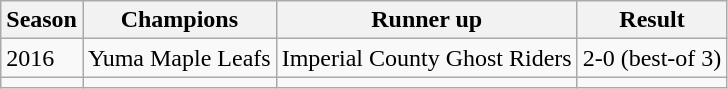<table class="wikitable">
<tr>
<th>Season</th>
<th>Champions</th>
<th>Runner up</th>
<th>Result</th>
</tr>
<tr>
<td>2016</td>
<td>Yuma Maple Leafs</td>
<td>Imperial County Ghost Riders</td>
<td>2-0 (best-of 3)</td>
</tr>
<tr>
<td></td>
<td></td>
<td></td>
<td></td>
</tr>
</table>
